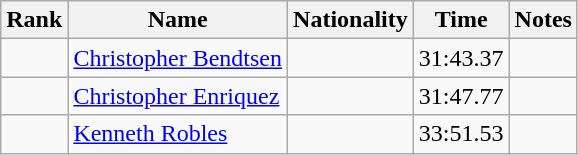<table class="wikitable sortable" style="text-align:center">
<tr>
<th>Rank</th>
<th>Name</th>
<th>Nationality</th>
<th>Time</th>
<th>Notes</th>
</tr>
<tr>
<td></td>
<td align=left><a href='#'>Christopher Bendtsen</a></td>
<td align=left></td>
<td>31:43.37</td>
<td></td>
</tr>
<tr>
<td></td>
<td align=left><a href='#'>Christopher Enriquez</a></td>
<td align=left></td>
<td>31:47.77</td>
<td></td>
</tr>
<tr>
<td></td>
<td align=left><a href='#'>Kenneth Robles</a></td>
<td align=left></td>
<td>33:51.53</td>
<td></td>
</tr>
</table>
